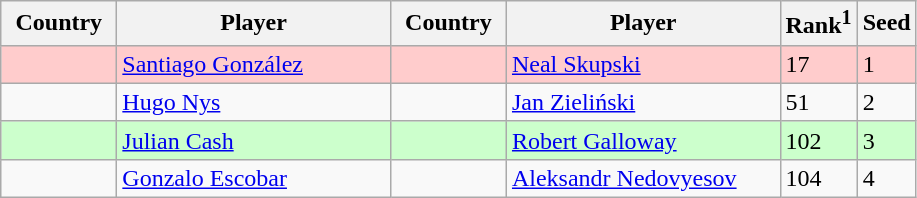<table class="sortable wikitable">
<tr>
<th width="70">Country</th>
<th width="175">Player</th>
<th width="70">Country</th>
<th width="175">Player</th>
<th>Rank<sup>1</sup></th>
<th>Seed</th>
</tr>
<tr bgcolor=#fcc>
<td></td>
<td><a href='#'>Santiago González</a></td>
<td></td>
<td><a href='#'>Neal Skupski</a></td>
<td>17</td>
<td>1</td>
</tr>
<tr>
<td></td>
<td><a href='#'>Hugo Nys</a></td>
<td></td>
<td><a href='#'>Jan Zieliński</a></td>
<td>51</td>
<td>2</td>
</tr>
<tr bgcolor=#cfc>
<td></td>
<td><a href='#'>Julian Cash</a></td>
<td></td>
<td><a href='#'>Robert Galloway</a></td>
<td>102</td>
<td>3</td>
</tr>
<tr>
<td></td>
<td><a href='#'>Gonzalo Escobar</a></td>
<td></td>
<td><a href='#'>Aleksandr Nedovyesov</a></td>
<td>104</td>
<td>4</td>
</tr>
</table>
